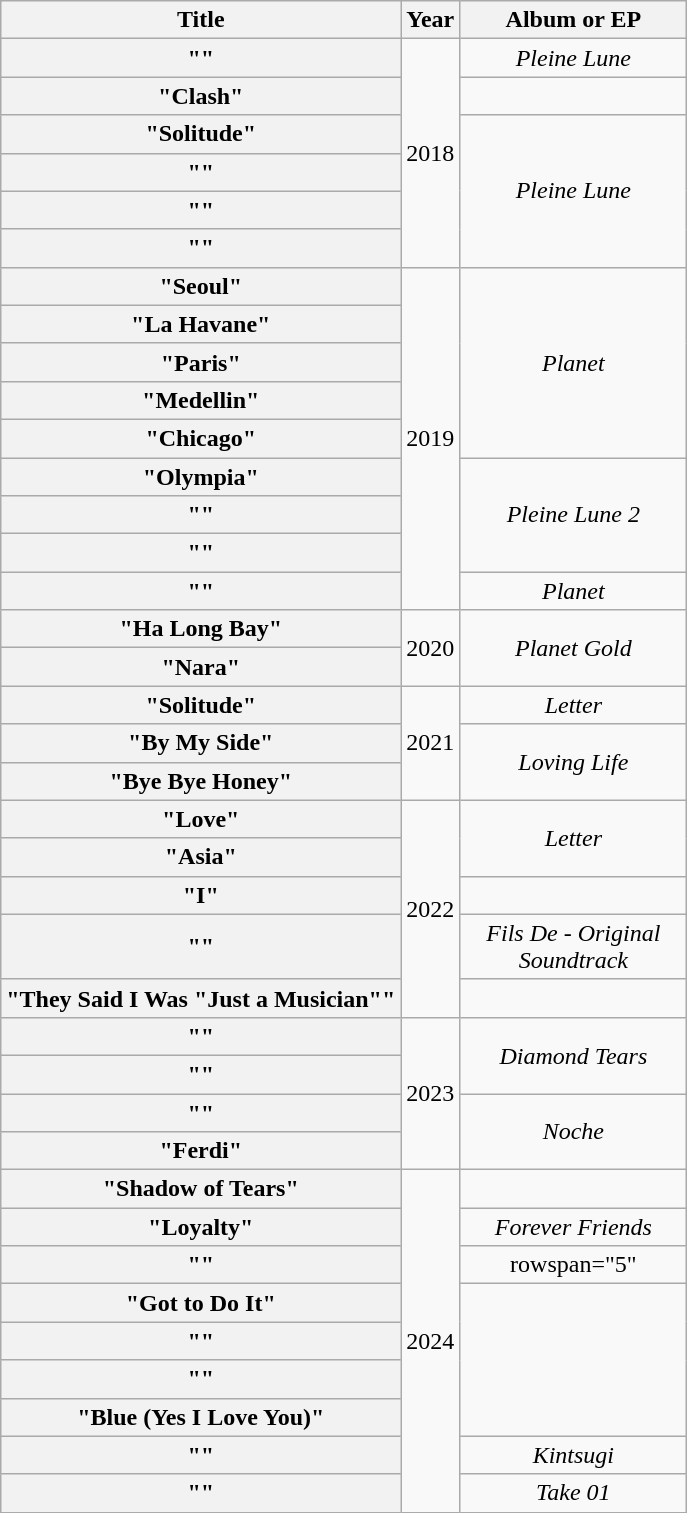<table class="wikitable plainrowheaders" style="text-align:center;">
<tr>
<th scope="col">Title</th>
<th scope="col">Year</th>
<th scope="col" style="width:9em;">Album or EP</th>
</tr>
<tr>
<th scope="row">""<br></th>
<td rowspan="6">2018</td>
<td><em>Pleine Lune</em></td>
</tr>
<tr>
<th scope="row">"Clash"<br></th>
<td></td>
</tr>
<tr>
<th scope="row">"Solitude"<br></th>
<td rowspan="4"><em>Pleine Lune</em></td>
</tr>
<tr>
<th scope="row">""<br></th>
</tr>
<tr>
<th scope="row">""<br></th>
</tr>
<tr>
<th scope="row">""<br></th>
</tr>
<tr>
<th scope="row">"Seoul"</th>
<td rowspan="9">2019</td>
<td rowspan="5"><em>Planet</em></td>
</tr>
<tr>
<th scope="row">"La Havane"</th>
</tr>
<tr>
<th scope="row">"Paris"</th>
</tr>
<tr>
<th scope="row">"Medellin"</th>
</tr>
<tr>
<th scope="row">"Chicago"</th>
</tr>
<tr>
<th scope="row">"Olympia"<br></th>
<td rowspan="3"><em>Pleine Lune 2</em></td>
</tr>
<tr>
<th scope="row">""<br></th>
</tr>
<tr>
<th scope="row">""<br></th>
</tr>
<tr>
<th scope="row">""</th>
<td><em>Planet</em></td>
</tr>
<tr>
<th scope="row">"Ha Long Bay"</th>
<td rowspan="2">2020</td>
<td rowspan="2"><em>Planet Gold</em></td>
</tr>
<tr>
<th scope="row">"Nara"</th>
</tr>
<tr>
<th scope="row">"Solitude"</th>
<td rowspan="3">2021</td>
<td><em>Letter</em></td>
</tr>
<tr>
<th scope="row">"By My Side"<br></th>
<td rowspan="2"><em>Loving Life</em></td>
</tr>
<tr>
<th scope="row">"Bye Bye Honey"<br></th>
</tr>
<tr>
<th scope="row">"Love"</th>
<td rowspan="5">2022</td>
<td rowspan="2"><em>Letter</em></td>
</tr>
<tr>
<th scope="row">"Asia"</th>
</tr>
<tr>
<th scope="row">"I"</th>
<td></td>
</tr>
<tr>
<th scope="row">""<br></th>
<td><em>Fils De - Original Soundtrack</em></td>
</tr>
<tr>
<th scope="row">"They Said I Was "Just a Musician""</th>
<td></td>
</tr>
<tr>
<th scope="row">""<br></th>
<td rowspan="4">2023</td>
<td rowspan="2"><em>Diamond Tears</em></td>
</tr>
<tr>
<th scope="row">""<br></th>
</tr>
<tr>
<th scope="row">""</th>
<td rowspan="2"><em>Noche</em></td>
</tr>
<tr>
<th scope="row">"Ferdi"<br></th>
</tr>
<tr>
<th scope="row">"Shadow of Tears"<br></th>
<td rowspan=9">2024</td>
<td></td>
</tr>
<tr>
<th scope="row">"Loyalty"<br></th>
<td><em>Forever Friends</em></td>
</tr>
<tr>
<th scope="row">""<br></th>
<td>rowspan="5" </td>
</tr>
<tr>
<th scope="row">"Got to Do It"<br></th>
</tr>
<tr>
<th scope="row">""</th>
</tr>
<tr>
<th scope="row">""<br></th>
</tr>
<tr>
<th scope="row">"Blue (Yes I Love You)"<br></th>
</tr>
<tr>
<th scope="row">""<br></th>
<td><em>Kintsugi</em></td>
</tr>
<tr>
<th scope="row">""<br></th>
<td><em>Take 01</em></td>
</tr>
</table>
